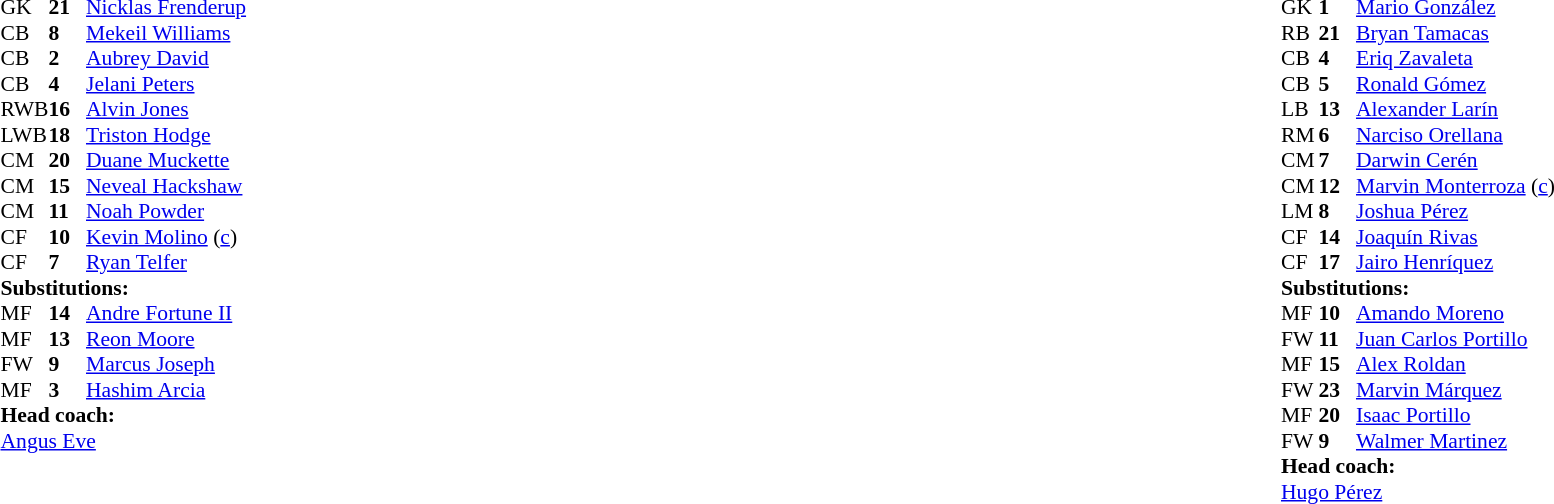<table width="100%">
<tr>
<td valign="top" width="40%"><br><table style="font-size:90%" cellspacing="0" cellpadding="0">
<tr>
<th width=25></th>
<th width=25></th>
</tr>
<tr>
<td>GK</td>
<td><strong>21</strong></td>
<td><a href='#'>Nicklas Frenderup</a></td>
</tr>
<tr>
<td>CB</td>
<td><strong>8</strong></td>
<td><a href='#'>Mekeil Williams</a></td>
</tr>
<tr>
<td>CB</td>
<td><strong>2</strong></td>
<td><a href='#'>Aubrey David</a></td>
</tr>
<tr>
<td>CB</td>
<td><strong>4</strong></td>
<td><a href='#'>Jelani Peters</a></td>
<td></td>
<td></td>
</tr>
<tr>
<td>RWB</td>
<td><strong>16</strong></td>
<td><a href='#'>Alvin Jones</a></td>
</tr>
<tr>
<td>LWB</td>
<td><strong>18</strong></td>
<td><a href='#'>Triston Hodge</a></td>
<td></td>
<td></td>
</tr>
<tr>
<td>CM</td>
<td><strong>20</strong></td>
<td><a href='#'>Duane Muckette</a></td>
<td></td>
<td></td>
</tr>
<tr>
<td>CM</td>
<td><strong>15</strong></td>
<td><a href='#'>Neveal Hackshaw</a></td>
</tr>
<tr>
<td>CM</td>
<td><strong>11</strong></td>
<td><a href='#'>Noah Powder</a></td>
</tr>
<tr>
<td>CF</td>
<td><strong>10</strong></td>
<td><a href='#'>Kevin Molino</a> (<a href='#'>c</a>)</td>
</tr>
<tr>
<td>CF</td>
<td><strong>7</strong></td>
<td><a href='#'>Ryan Telfer</a></td>
<td></td>
<td></td>
</tr>
<tr>
<td colspan=3><strong>Substitutions:</strong></td>
</tr>
<tr>
<td>MF</td>
<td><strong>14</strong></td>
<td><a href='#'>Andre Fortune II</a></td>
<td></td>
<td></td>
</tr>
<tr>
<td>MF</td>
<td><strong>13</strong></td>
<td><a href='#'>Reon Moore</a></td>
<td></td>
<td></td>
</tr>
<tr>
<td>FW</td>
<td><strong>9</strong></td>
<td><a href='#'>Marcus Joseph</a></td>
<td></td>
<td></td>
</tr>
<tr>
<td>MF</td>
<td><strong>3</strong></td>
<td><a href='#'>Hashim Arcia</a></td>
<td></td>
<td></td>
</tr>
<tr>
<td colspan=3><strong>Head coach:</strong></td>
</tr>
<tr>
<td colspan=3><a href='#'>Angus Eve</a></td>
</tr>
</table>
</td>
<td valign="top"></td>
<td valign="top" width="50%"><br><table style="font-size:90%; margin:auto" cellspacing="0" cellpadding="0">
<tr>
<th width=25></th>
<th width=25></th>
</tr>
<tr>
<td>GK</td>
<td><strong>1</strong></td>
<td><a href='#'>Mario González</a></td>
</tr>
<tr>
<td>RB</td>
<td><strong>21</strong></td>
<td><a href='#'>Bryan Tamacas</a></td>
<td></td>
<td></td>
</tr>
<tr>
<td>CB</td>
<td><strong>4</strong></td>
<td><a href='#'>Eriq Zavaleta</a></td>
</tr>
<tr>
<td>CB</td>
<td><strong>5</strong></td>
<td><a href='#'>Ronald Gómez</a></td>
</tr>
<tr>
<td>LB</td>
<td><strong>13</strong></td>
<td><a href='#'>Alexander Larín</a></td>
</tr>
<tr>
<td>RM</td>
<td><strong>6</strong></td>
<td><a href='#'>Narciso Orellana</a></td>
<td></td>
</tr>
<tr>
<td>CM</td>
<td><strong>7</strong></td>
<td><a href='#'>Darwin Cerén</a></td>
<td></td>
<td></td>
</tr>
<tr>
<td>CM</td>
<td><strong>12</strong></td>
<td><a href='#'>Marvin Monterroza</a> (<a href='#'>c</a>)</td>
<td></td>
<td></td>
</tr>
<tr>
<td>LM</td>
<td><strong>8</strong></td>
<td><a href='#'>Joshua Pérez</a></td>
<td></td>
<td></td>
</tr>
<tr>
<td>CF</td>
<td><strong>14</strong></td>
<td><a href='#'>Joaquín Rivas</a></td>
<td></td>
<td></td>
</tr>
<tr>
<td>CF</td>
<td><strong>17</strong></td>
<td><a href='#'>Jairo Henríquez</a></td>
<td></td>
<td></td>
</tr>
<tr>
<td colspan=3><strong>Substitutions:</strong></td>
</tr>
<tr>
<td>MF</td>
<td><strong>10</strong></td>
<td><a href='#'>Amando Moreno</a></td>
<td></td>
<td></td>
</tr>
<tr>
<td>FW</td>
<td><strong>11</strong></td>
<td><a href='#'>Juan Carlos Portillo</a></td>
<td></td>
<td></td>
</tr>
<tr>
<td>MF</td>
<td><strong>15</strong></td>
<td><a href='#'>Alex Roldan</a></td>
<td></td>
<td></td>
</tr>
<tr>
<td>FW</td>
<td><strong>23</strong></td>
<td><a href='#'>Marvin Márquez</a></td>
<td></td>
<td></td>
</tr>
<tr>
<td>MF</td>
<td><strong>20</strong></td>
<td><a href='#'>Isaac Portillo</a></td>
<td></td>
<td></td>
</tr>
<tr>
<td>FW</td>
<td><strong>9</strong></td>
<td><a href='#'>Walmer Martinez</a></td>
<td></td>
<td></td>
</tr>
<tr>
<td colspan=3><strong>Head coach:</strong></td>
</tr>
<tr>
<td colspan=3> <a href='#'>Hugo Pérez</a></td>
</tr>
</table>
</td>
</tr>
</table>
